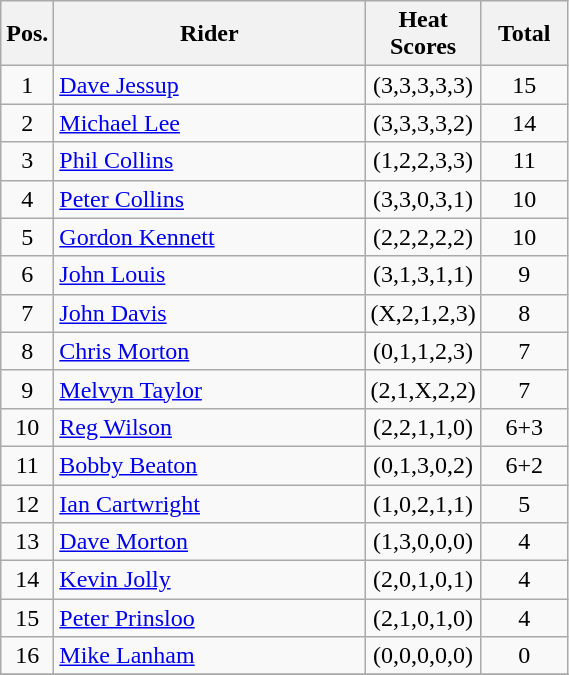<table class=wikitable>
<tr>
<th width=25px>Pos.</th>
<th width=200px>Rider</th>
<th width=70px>Heat Scores</th>
<th width=50px>Total</th>
</tr>
<tr align=center>
<td>1</td>
<td align=left> <a href='#'>Dave Jessup</a></td>
<td>(3,3,3,3,3)</td>
<td>15</td>
</tr>
<tr align=center>
<td>2</td>
<td align=left> <a href='#'>Michael Lee</a></td>
<td>(3,3,3,3,2)</td>
<td>14</td>
</tr>
<tr align=center>
<td>3</td>
<td align=left> <a href='#'>Phil Collins</a></td>
<td>(1,2,2,3,3)</td>
<td>11</td>
</tr>
<tr align=center>
<td>4</td>
<td align=left> <a href='#'>Peter Collins</a></td>
<td>(3,3,0,3,1)</td>
<td>10</td>
</tr>
<tr align=center>
<td>5</td>
<td align=left> <a href='#'>Gordon Kennett</a></td>
<td>(2,2,2,2,2)</td>
<td>10</td>
</tr>
<tr align=center>
<td>6</td>
<td align=left> <a href='#'>John Louis</a></td>
<td>(3,1,3,1,1)</td>
<td>9</td>
</tr>
<tr align=center>
<td>7</td>
<td align=left> <a href='#'>John Davis</a></td>
<td>(X,2,1,2,3)</td>
<td>8</td>
</tr>
<tr align=center>
<td>8</td>
<td align=left> <a href='#'>Chris Morton</a></td>
<td>(0,1,1,2,3)</td>
<td>7</td>
</tr>
<tr align=center>
<td>9</td>
<td align=left> <a href='#'>Melvyn Taylor</a></td>
<td>(2,1,X,2,2)</td>
<td>7</td>
</tr>
<tr align=center>
<td>10</td>
<td align=left> <a href='#'>Reg Wilson</a></td>
<td>(2,2,1,1,0)</td>
<td>6+3</td>
</tr>
<tr align=center>
<td>11</td>
<td align=left> <a href='#'>Bobby Beaton</a></td>
<td>(0,1,3,0,2)</td>
<td>6+2</td>
</tr>
<tr align=center>
<td>12</td>
<td align=left> <a href='#'>Ian Cartwright</a></td>
<td>(1,0,2,1,1)</td>
<td>5</td>
</tr>
<tr align=center>
<td>13</td>
<td align=left> <a href='#'>Dave Morton</a></td>
<td>(1,3,0,0,0)</td>
<td>4</td>
</tr>
<tr align=center>
<td>14</td>
<td align=left> <a href='#'>Kevin Jolly</a></td>
<td>(2,0,1,0,1)</td>
<td>4</td>
</tr>
<tr align=center>
<td>15</td>
<td align=left> <a href='#'>Peter Prinsloo</a></td>
<td>(2,1,0,1,0)</td>
<td>4</td>
</tr>
<tr align=center>
<td>16</td>
<td align=left> <a href='#'>Mike Lanham</a></td>
<td>(0,0,0,0,0)</td>
<td>0</td>
</tr>
<tr align=center>
</tr>
</table>
